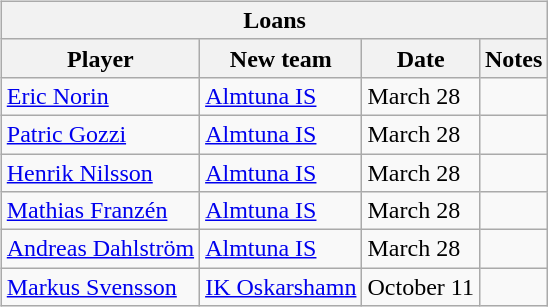<table cellspacing="10">
<tr>
<td valign="top"><br><table class="wikitable">
<tr>
<th colspan="4">Loans</th>
</tr>
<tr>
<th>Player</th>
<th>New team</th>
<th>Date</th>
<th>Notes</th>
</tr>
<tr>
<td><a href='#'>Eric Norin</a></td>
<td><a href='#'>Almtuna IS</a></td>
<td>March 28</td>
<td></td>
</tr>
<tr>
<td><a href='#'>Patric Gozzi</a></td>
<td><a href='#'>Almtuna IS</a></td>
<td>March 28</td>
<td></td>
</tr>
<tr>
<td><a href='#'>Henrik Nilsson</a></td>
<td><a href='#'>Almtuna IS</a></td>
<td>March 28</td>
<td></td>
</tr>
<tr>
<td><a href='#'>Mathias Franzén</a></td>
<td><a href='#'>Almtuna IS</a></td>
<td>March 28</td>
<td></td>
</tr>
<tr>
<td><a href='#'>Andreas Dahlström</a></td>
<td><a href='#'>Almtuna IS</a></td>
<td>March 28</td>
<td></td>
</tr>
<tr>
<td><a href='#'>Markus Svensson</a></td>
<td><a href='#'>IK Oskarshamn</a></td>
<td>October 11</td>
<td></td>
</tr>
</table>
</td>
</tr>
</table>
